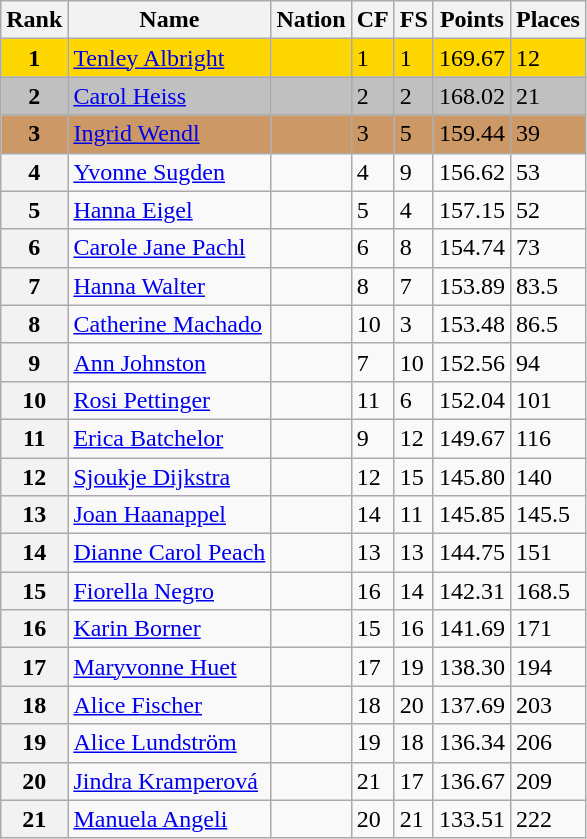<table class="wikitable">
<tr>
<th>Rank</th>
<th>Name</th>
<th>Nation</th>
<th>CF</th>
<th>FS</th>
<th>Points</th>
<th>Places</th>
</tr>
<tr bgcolor="gold">
<td align="center"><strong>1</strong></td>
<td><a href='#'>Tenley Albright</a></td>
<td></td>
<td>1</td>
<td>1</td>
<td>169.67</td>
<td>12</td>
</tr>
<tr bgcolor="silver">
<td align="center"><strong>2</strong></td>
<td><a href='#'>Carol Heiss</a></td>
<td></td>
<td>2</td>
<td>2</td>
<td>168.02</td>
<td>21</td>
</tr>
<tr bgcolor="cc9966">
<td align="center"><strong>3</strong></td>
<td><a href='#'>Ingrid Wendl</a></td>
<td></td>
<td>3</td>
<td>5</td>
<td>159.44</td>
<td>39</td>
</tr>
<tr>
<th>4</th>
<td><a href='#'>Yvonne Sugden</a></td>
<td></td>
<td>4</td>
<td>9</td>
<td>156.62</td>
<td>53</td>
</tr>
<tr>
<th>5</th>
<td><a href='#'>Hanna Eigel</a></td>
<td></td>
<td>5</td>
<td>4</td>
<td>157.15</td>
<td>52</td>
</tr>
<tr>
<th>6</th>
<td><a href='#'>Carole Jane Pachl</a></td>
<td></td>
<td>6</td>
<td>8</td>
<td>154.74</td>
<td>73</td>
</tr>
<tr>
<th>7</th>
<td><a href='#'>Hanna Walter</a></td>
<td></td>
<td>8</td>
<td>7</td>
<td>153.89</td>
<td>83.5</td>
</tr>
<tr>
<th>8</th>
<td><a href='#'>Catherine Machado</a></td>
<td></td>
<td>10</td>
<td>3</td>
<td>153.48</td>
<td>86.5</td>
</tr>
<tr>
<th>9</th>
<td><a href='#'>Ann Johnston</a></td>
<td></td>
<td>7</td>
<td>10</td>
<td>152.56</td>
<td>94</td>
</tr>
<tr>
<th>10</th>
<td><a href='#'>Rosi Pettinger</a></td>
<td></td>
<td>11</td>
<td>6</td>
<td>152.04</td>
<td>101</td>
</tr>
<tr>
<th>11</th>
<td><a href='#'>Erica Batchelor</a></td>
<td></td>
<td>9</td>
<td>12</td>
<td>149.67</td>
<td>116</td>
</tr>
<tr>
<th>12</th>
<td><a href='#'>Sjoukje Dijkstra</a></td>
<td></td>
<td>12</td>
<td>15</td>
<td>145.80</td>
<td>140</td>
</tr>
<tr>
<th>13</th>
<td><a href='#'>Joan Haanappel</a></td>
<td></td>
<td>14</td>
<td>11</td>
<td>145.85</td>
<td>145.5</td>
</tr>
<tr>
<th>14</th>
<td><a href='#'>Dianne Carol Peach</a></td>
<td></td>
<td>13</td>
<td>13</td>
<td>144.75</td>
<td>151</td>
</tr>
<tr>
<th>15</th>
<td><a href='#'>Fiorella Negro</a></td>
<td></td>
<td>16</td>
<td>14</td>
<td>142.31</td>
<td>168.5</td>
</tr>
<tr>
<th>16</th>
<td><a href='#'>Karin Borner</a></td>
<td></td>
<td>15</td>
<td>16</td>
<td>141.69</td>
<td>171</td>
</tr>
<tr>
<th>17</th>
<td><a href='#'>Maryvonne Huet</a></td>
<td></td>
<td>17</td>
<td>19</td>
<td>138.30</td>
<td>194</td>
</tr>
<tr>
<th>18</th>
<td><a href='#'>Alice Fischer</a></td>
<td></td>
<td>18</td>
<td>20</td>
<td>137.69</td>
<td>203</td>
</tr>
<tr>
<th>19</th>
<td><a href='#'>Alice Lundström</a></td>
<td></td>
<td>19</td>
<td>18</td>
<td>136.34</td>
<td>206</td>
</tr>
<tr>
<th>20</th>
<td><a href='#'>Jindra Kramperová</a></td>
<td></td>
<td>21</td>
<td>17</td>
<td>136.67</td>
<td>209</td>
</tr>
<tr>
<th>21</th>
<td><a href='#'>Manuela Angeli</a></td>
<td></td>
<td>20</td>
<td>21</td>
<td>133.51</td>
<td>222</td>
</tr>
</table>
